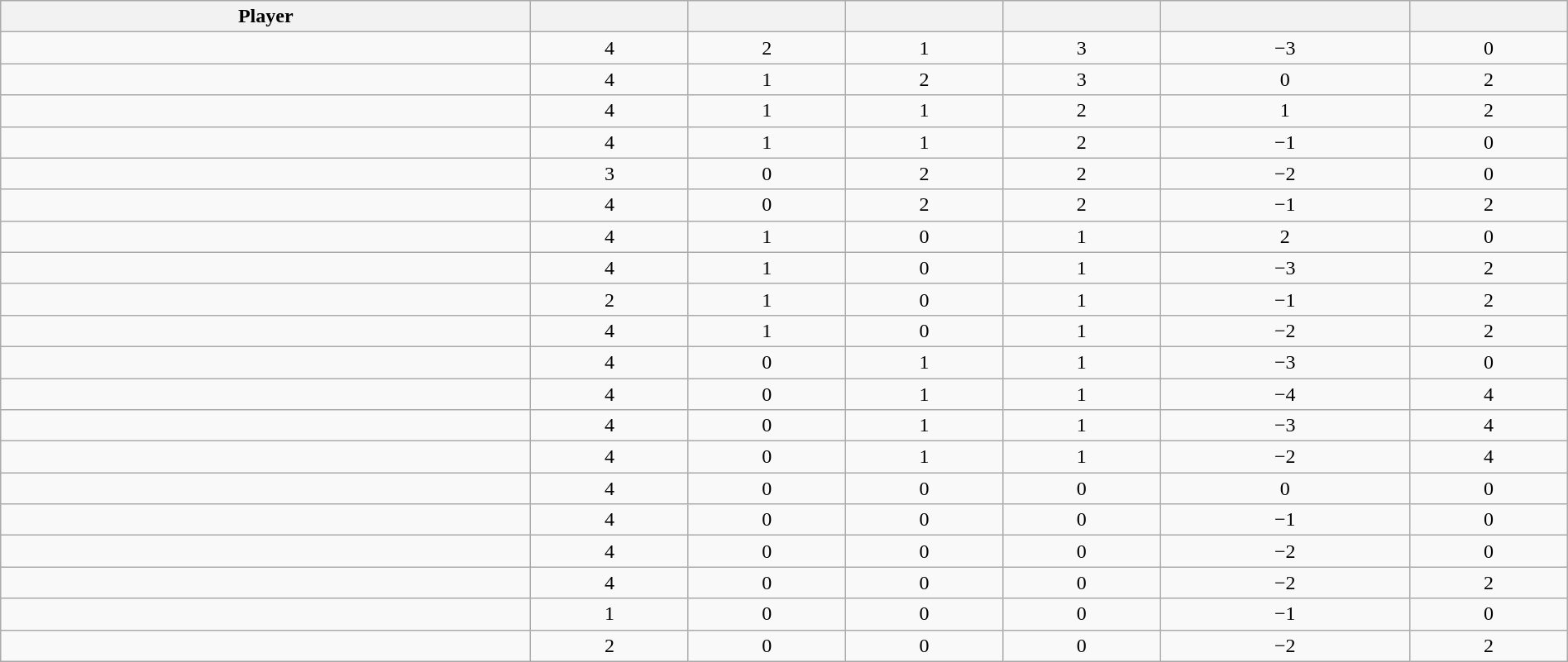<table class="wikitable sortable" style="width:100%; text-align:center;">
<tr align=center>
<th>Player</th>
<th></th>
<th></th>
<th></th>
<th></th>
<th data-sort-type="number"></th>
<th></th>
</tr>
<tr>
<td></td>
<td>4</td>
<td>2</td>
<td>1</td>
<td>3</td>
<td>−3</td>
<td>0</td>
</tr>
<tr>
<td></td>
<td>4</td>
<td>1</td>
<td>2</td>
<td>3</td>
<td>0</td>
<td>2</td>
</tr>
<tr>
<td></td>
<td>4</td>
<td>1</td>
<td>1</td>
<td>2</td>
<td>1</td>
<td>2</td>
</tr>
<tr>
<td></td>
<td>4</td>
<td>1</td>
<td>1</td>
<td>2</td>
<td>−1</td>
<td>0</td>
</tr>
<tr>
<td></td>
<td>3</td>
<td>0</td>
<td>2</td>
<td>2</td>
<td>−2</td>
<td>0</td>
</tr>
<tr>
<td></td>
<td>4</td>
<td>0</td>
<td>2</td>
<td>2</td>
<td>−1</td>
<td>2</td>
</tr>
<tr>
<td></td>
<td>4</td>
<td>1</td>
<td>0</td>
<td>1</td>
<td>2</td>
<td>0</td>
</tr>
<tr>
<td></td>
<td>4</td>
<td>1</td>
<td>0</td>
<td>1</td>
<td>−3</td>
<td>2</td>
</tr>
<tr>
<td></td>
<td>2</td>
<td>1</td>
<td>0</td>
<td>1</td>
<td>−1</td>
<td>2</td>
</tr>
<tr>
<td></td>
<td>4</td>
<td>1</td>
<td>0</td>
<td>1</td>
<td>−2</td>
<td>2</td>
</tr>
<tr>
<td></td>
<td>4</td>
<td>0</td>
<td>1</td>
<td>1</td>
<td>−3</td>
<td>0</td>
</tr>
<tr>
<td></td>
<td>4</td>
<td>0</td>
<td>1</td>
<td>1</td>
<td>−4</td>
<td>4</td>
</tr>
<tr>
<td></td>
<td>4</td>
<td>0</td>
<td>1</td>
<td>1</td>
<td>−3</td>
<td>4</td>
</tr>
<tr>
<td></td>
<td>4</td>
<td>0</td>
<td>1</td>
<td>1</td>
<td>−2</td>
<td>4</td>
</tr>
<tr>
<td></td>
<td>4</td>
<td>0</td>
<td>0</td>
<td>0</td>
<td>0</td>
<td>0</td>
</tr>
<tr>
<td></td>
<td>4</td>
<td>0</td>
<td>0</td>
<td>0</td>
<td>−1</td>
<td>0</td>
</tr>
<tr>
<td></td>
<td>4</td>
<td>0</td>
<td>0</td>
<td>0</td>
<td>−2</td>
<td>0</td>
</tr>
<tr>
<td></td>
<td>4</td>
<td>0</td>
<td>0</td>
<td>0</td>
<td>−2</td>
<td>2</td>
</tr>
<tr>
<td></td>
<td>1</td>
<td>0</td>
<td>0</td>
<td>0</td>
<td>−1</td>
<td>0</td>
</tr>
<tr>
<td></td>
<td>2</td>
<td>0</td>
<td>0</td>
<td>0</td>
<td>−2</td>
<td>2</td>
</tr>
</table>
